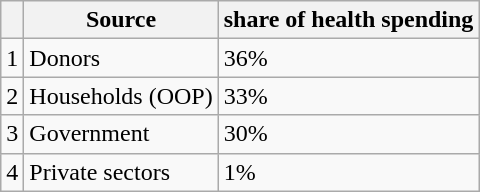<table class="wikitable">
<tr>
<th></th>
<th>Source</th>
<th>share of health spending</th>
</tr>
<tr>
<td>1</td>
<td>Donors</td>
<td>36%</td>
</tr>
<tr>
<td>2</td>
<td>Households (OOP)</td>
<td>33%</td>
</tr>
<tr>
<td>3</td>
<td>Government</td>
<td>30%</td>
</tr>
<tr>
<td>4</td>
<td>Private sectors</td>
<td>1%</td>
</tr>
</table>
